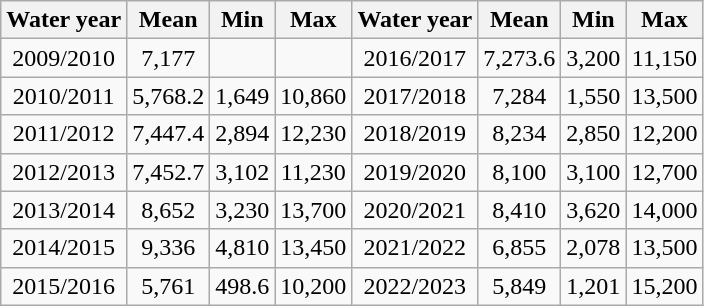<table class="wikitable" style="text-align:center;">
<tr>
<th>Water year</th>
<th>Mean</th>
<th>Min</th>
<th>Max</th>
<th>Water year</th>
<th>Mean</th>
<th>Min</th>
<th>Max</th>
</tr>
<tr>
<td>2009/2010</td>
<td>7,177</td>
<td></td>
<td></td>
<td>2016/2017</td>
<td>7,273.6</td>
<td>3,200</td>
<td>11,150</td>
</tr>
<tr>
<td>2010/2011</td>
<td>5,768.2</td>
<td>1,649</td>
<td>10,860</td>
<td>2017/2018</td>
<td>7,284</td>
<td>1,550</td>
<td>13,500</td>
</tr>
<tr>
<td>2011/2012</td>
<td>7,447.4</td>
<td>2,894</td>
<td>12,230</td>
<td>2018/2019</td>
<td>8,234</td>
<td>2,850</td>
<td>12,200</td>
</tr>
<tr>
<td>2012/2013</td>
<td>7,452.7</td>
<td>3,102</td>
<td>11,230</td>
<td>2019/2020</td>
<td>8,100</td>
<td>3,100</td>
<td>12,700</td>
</tr>
<tr>
<td>2013/2014</td>
<td>8,652</td>
<td>3,230</td>
<td>13,700</td>
<td>2020/2021</td>
<td>8,410</td>
<td>3,620</td>
<td>14,000</td>
</tr>
<tr>
<td>2014/2015</td>
<td>9,336</td>
<td>4,810</td>
<td>13,450</td>
<td>2021/2022</td>
<td>6,855</td>
<td>2,078</td>
<td>13,500</td>
</tr>
<tr>
<td>2015/2016</td>
<td>5,761</td>
<td>498.6</td>
<td>10,200</td>
<td>2022/2023</td>
<td>5,849</td>
<td>1,201</td>
<td>15,200</td>
</tr>
</table>
